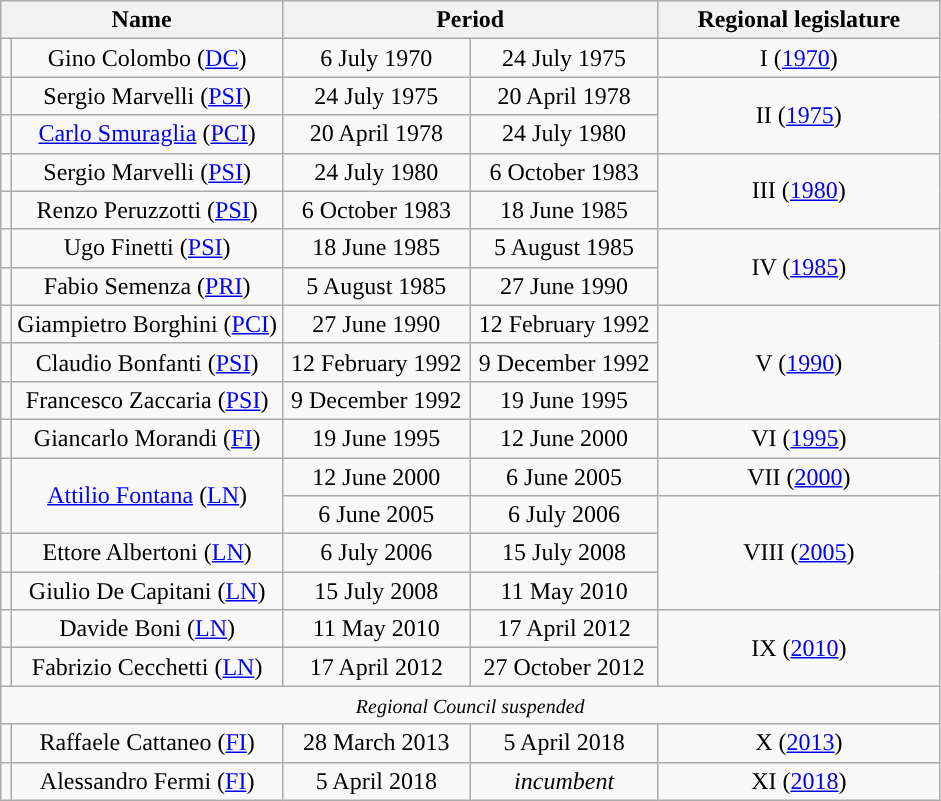<table class="wikitable">
<tr>
<th width="30%" colspan=2>Name</th>
<th width="40%" colspan=2>Period</th>
<th width="30%">Regional legislature</th>
</tr>
<tr align=center>
<td style="background:"></td>
<td>Gino Colombo (<a href='#'>DC</a>)</td>
<td>6 July 1970</td>
<td>24 July 1975</td>
<td>I (<a href='#'>1970</a>)</td>
</tr>
<tr align=center>
<td style="background:"></td>
<td>Sergio Marvelli (<a href='#'>PSI</a>)</td>
<td>24 July 1975</td>
<td>20 April 1978</td>
<td rowspan=2>II (<a href='#'>1975</a>)</td>
</tr>
<tr align=center>
<td style="background:"></td>
<td><a href='#'>Carlo Smuraglia</a> (<a href='#'>PCI</a>)</td>
<td>20 April 1978</td>
<td>24 July 1980</td>
</tr>
<tr align=center>
<td style="background:"></td>
<td>Sergio Marvelli (<a href='#'>PSI</a>)</td>
<td>24 July 1980</td>
<td>6 October 1983</td>
<td rowspan=2>III (<a href='#'>1980</a>)</td>
</tr>
<tr align=center>
<td style="background:"></td>
<td>Renzo Peruzzotti (<a href='#'>PSI</a>)</td>
<td>6 October 1983</td>
<td>18 June 1985</td>
</tr>
<tr align=center>
<td style="background:"></td>
<td>Ugo Finetti (<a href='#'>PSI</a>)</td>
<td>18 June 1985</td>
<td>5 August 1985</td>
<td rowspan=2>IV (<a href='#'>1985</a>)</td>
</tr>
<tr align=center>
<td style="background:"></td>
<td>Fabio Semenza (<a href='#'>PRI</a>)</td>
<td>5 August 1985</td>
<td>27 June 1990</td>
</tr>
<tr align=center>
<td style="background:"></td>
<td>Giampietro Borghini (<a href='#'>PCI</a>)</td>
<td>27 June 1990</td>
<td>12 February 1992</td>
<td rowspan=3>V (<a href='#'>1990</a>)</td>
</tr>
<tr align=center>
<td style="background:"></td>
<td>Claudio Bonfanti (<a href='#'>PSI</a>)</td>
<td>12 February 1992</td>
<td>9 December 1992</td>
</tr>
<tr align=center>
<td style="background:"></td>
<td>Francesco Zaccaria (<a href='#'>PSI</a>)</td>
<td>9 December 1992</td>
<td>19 June 1995</td>
</tr>
<tr align=center>
<td style="background:"></td>
<td>Giancarlo Morandi (<a href='#'>FI</a>)</td>
<td>19 June 1995</td>
<td>12 June 2000</td>
<td>VI (<a href='#'>1995</a>)</td>
</tr>
<tr align=center>
<td rowspan="2" style="background:"></td>
<td rowspan="2"><a href='#'>Attilio Fontana</a> (<a href='#'>LN</a>)</td>
<td>12 June 2000</td>
<td>6 June 2005</td>
<td>VII (<a href='#'>2000</a>)</td>
</tr>
<tr align=center>
<td>6 June 2005</td>
<td>6 July 2006</td>
<td rowspan="3">VIII (<a href='#'>2005</a>)</td>
</tr>
<tr align=center>
<td style="background:"></td>
<td>Ettore Albertoni (<a href='#'>LN</a>)</td>
<td>6 July 2006</td>
<td>15 July 2008</td>
</tr>
<tr align=center>
<td style="background:"></td>
<td>Giulio De Capitani (<a href='#'>LN</a>)</td>
<td>15 July 2008</td>
<td>11 May 2010</td>
</tr>
<tr align=center>
<td style="background:"></td>
<td>Davide Boni (<a href='#'>LN</a>)</td>
<td>11 May 2010</td>
<td>17 April 2012</td>
<td rowspan="2">IX (<a href='#'>2010</a>)</td>
</tr>
<tr align=center>
<td style="background:"></td>
<td>Fabrizio Cecchetti (<a href='#'>LN</a>)</td>
<td>17 April 2012</td>
<td>27 October 2012</td>
</tr>
<tr align=center>
<td colspan=5><small><em>Regional Council suspended</em></small></td>
</tr>
<tr align=center>
<td style="background:"></td>
<td>Raffaele Cattaneo (<a href='#'>FI</a>)</td>
<td>28 March 2013</td>
<td>5 April 2018</td>
<td>X (<a href='#'>2013</a>)</td>
</tr>
<tr align=center>
<td style="background:"></td>
<td>Alessandro Fermi (<a href='#'>FI</a>)</td>
<td>5 April 2018</td>
<td><em>incumbent</em></td>
<td>XI (<a href='#'>2018</a>)</td>
</tr>
</table>
